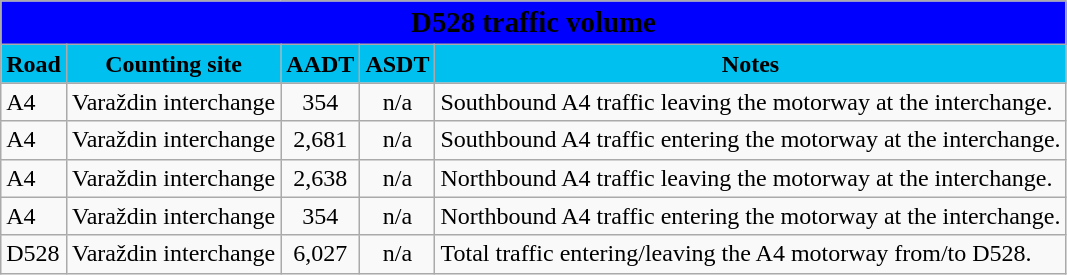<table class="wikitable">
<tr>
<td colspan=5 bgcolor=blue align=center style=margin-top:15><span><big><strong>D528 traffic volume</strong></big></span></td>
</tr>
<tr>
<td align=center bgcolor=00c0f0><strong>Road</strong></td>
<td align=center bgcolor=00c0f0><strong>Counting site</strong></td>
<td align=center bgcolor=00c0f0><strong>AADT</strong></td>
<td align=center bgcolor=00c0f0><strong>ASDT</strong></td>
<td align=center bgcolor=00c0f0><strong>Notes</strong></td>
</tr>
<tr>
<td> A4</td>
<td>Varaždin interchange</td>
<td align=center>354</td>
<td align=center>n/a</td>
<td>Southbound A4 traffic leaving the motorway at the interchange.</td>
</tr>
<tr>
<td> A4</td>
<td>Varaždin interchange</td>
<td align=center>2,681</td>
<td align=center>n/a</td>
<td>Southbound A4 traffic entering the motorway at the interchange.</td>
</tr>
<tr>
<td> A4</td>
<td>Varaždin interchange</td>
<td align=center>2,638</td>
<td align=center>n/a</td>
<td>Northbound A4 traffic leaving the motorway at the interchange.</td>
</tr>
<tr>
<td> A4</td>
<td>Varaždin interchange</td>
<td align=center>354</td>
<td align=center>n/a</td>
<td>Northbound A4 traffic entering the motorway at the interchange.</td>
</tr>
<tr>
<td> D528</td>
<td>Varaždin interchange</td>
<td align=center>6,027</td>
<td align=center>n/a</td>
<td>Total traffic entering/leaving the A4 motorway from/to D528.</td>
</tr>
</table>
